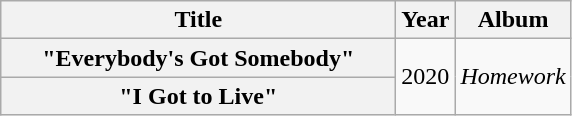<table class="wikitable plainrowheaders" style="text-align:center">
<tr>
<th scope="col" rowspan="1" style="width:16em;">Title</th>
<th scope="col" rowspan="1" style="width:1em;">Year</th>
<th scope="col" rowspan="1">Album</th>
</tr>
<tr>
<th scope="row">"Everybody's Got Somebody"</th>
<td rowspan="2">2020</td>
<td rowspan="2"><em>Homework</em></td>
</tr>
<tr>
<th scope="row">"I Got to Live"</th>
</tr>
</table>
